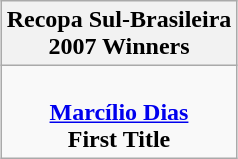<table class="wikitable" style="text-align: center; margin: 0 auto;">
<tr>
<th>Recopa Sul-Brasileira<br>2007 Winners</th>
</tr>
<tr>
<td><br> <strong><a href='#'>Marcílio Dias</a></strong><br><strong>First Title</strong></td>
</tr>
</table>
